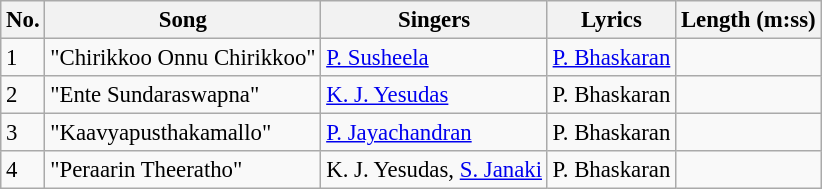<table class="wikitable" style="font-size:95%;">
<tr>
<th>No.</th>
<th>Song</th>
<th>Singers</th>
<th>Lyrics</th>
<th>Length (m:ss)</th>
</tr>
<tr>
<td>1</td>
<td>"Chirikkoo Onnu Chirikkoo"</td>
<td><a href='#'>P. Susheela</a></td>
<td><a href='#'>P. Bhaskaran</a></td>
<td></td>
</tr>
<tr>
<td>2</td>
<td>"Ente Sundaraswapna"</td>
<td><a href='#'>K. J. Yesudas</a></td>
<td>P. Bhaskaran</td>
<td></td>
</tr>
<tr>
<td>3</td>
<td>"Kaavyapusthakamallo"</td>
<td><a href='#'>P. Jayachandran</a></td>
<td>P. Bhaskaran</td>
<td></td>
</tr>
<tr>
<td>4</td>
<td>"Peraarin Theeratho"</td>
<td>K. J. Yesudas, <a href='#'>S. Janaki</a></td>
<td>P. Bhaskaran</td>
<td></td>
</tr>
</table>
